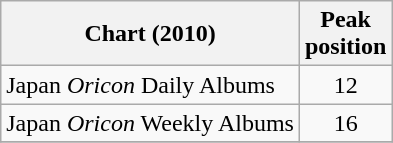<table class="wikitable">
<tr>
<th align="left">Chart (2010)</th>
<th align="center">Peak<br>position</th>
</tr>
<tr>
<td>Japan <em>Oricon</em> Daily Albums</td>
<td align="center">12</td>
</tr>
<tr>
<td>Japan <em>Oricon</em> Weekly Albums</td>
<td align="center">16</td>
</tr>
<tr>
</tr>
</table>
